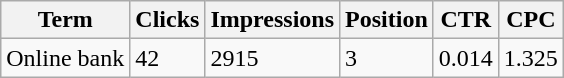<table class="wikitable">
<tr>
<th>Term</th>
<th>Clicks</th>
<th>Impressions</th>
<th>Position</th>
<th>CTR</th>
<th>CPC</th>
</tr>
<tr>
<td>Online bank</td>
<td>42</td>
<td>2915</td>
<td>3</td>
<td>0.014</td>
<td>1.325</td>
</tr>
</table>
